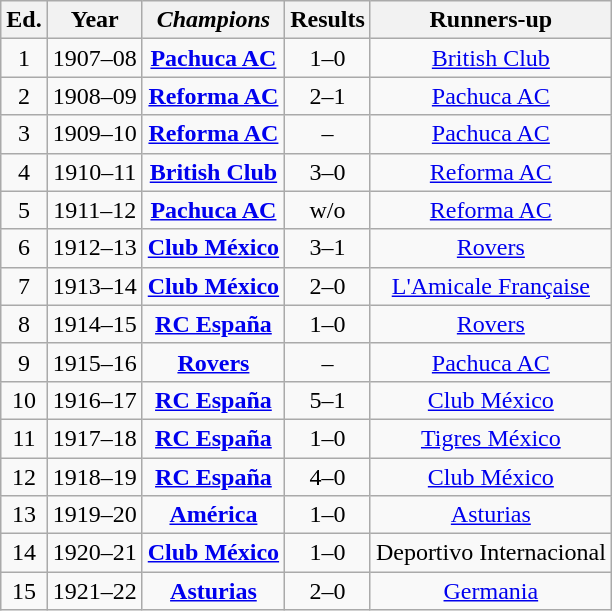<table class="wikitable" style="text-align: center;">
<tr>
<th>Ed.</th>
<th>Year</th>
<th><em>Champions</em></th>
<th>Results</th>
<th>Runners-up</th>
</tr>
<tr>
<td>1</td>
<td>1907–08</td>
<td><strong><a href='#'>Pachuca AC</a></strong></td>
<td>1–0</td>
<td><a href='#'>British Club</a></td>
</tr>
<tr>
<td>2</td>
<td>1908–09</td>
<td><strong><a href='#'>Reforma AC</a></strong></td>
<td>2–1</td>
<td><a href='#'>Pachuca AC</a></td>
</tr>
<tr>
<td>3</td>
<td>1909–10</td>
<td><strong><a href='#'>Reforma AC</a></strong></td>
<td align=center>–</td>
<td><a href='#'>Pachuca AC</a></td>
</tr>
<tr>
<td>4</td>
<td>1910–11</td>
<td><strong><a href='#'>British Club</a></strong></td>
<td>3–0</td>
<td><a href='#'>Reforma AC</a></td>
</tr>
<tr>
<td>5</td>
<td>1911–12</td>
<td><strong><a href='#'>Pachuca AC</a></strong></td>
<td>w/o</td>
<td><a href='#'>Reforma AC</a></td>
</tr>
<tr>
<td>6</td>
<td>1912–13</td>
<td><strong><a href='#'>Club México</a></strong></td>
<td>3–1</td>
<td><a href='#'>Rovers</a></td>
</tr>
<tr>
<td>7</td>
<td>1913–14</td>
<td><strong><a href='#'>Club México</a></strong></td>
<td>2–0<br><small></small></td>
<td><a href='#'>L'Amicale Française</a></td>
</tr>
<tr>
<td>8</td>
<td>1914–15</td>
<td><strong><a href='#'>RC España</a></strong></td>
<td>1–0</td>
<td><a href='#'>Rovers</a></td>
</tr>
<tr>
<td>9</td>
<td>1915–16</td>
<td><strong><a href='#'>Rovers</a></strong></td>
<td>–</td>
<td><a href='#'>Pachuca AC</a></td>
</tr>
<tr>
<td>10</td>
<td>1916–17</td>
<td><strong><a href='#'>RC España</a></strong></td>
<td>5–1</td>
<td><a href='#'>Club México</a></td>
</tr>
<tr>
<td>11</td>
<td>1917–18</td>
<td><strong><a href='#'>RC España</a></strong></td>
<td>1–0</td>
<td><a href='#'>Tigres México</a></td>
</tr>
<tr>
<td>12</td>
<td>1918–19</td>
<td><strong><a href='#'>RC España</a></strong></td>
<td>4–0</td>
<td><a href='#'>Club México</a></td>
</tr>
<tr>
<td>13</td>
<td>1919–20</td>
<td><strong><a href='#'>América</a></strong></td>
<td>1–0</td>
<td><a href='#'>Asturias</a></td>
</tr>
<tr>
<td>14</td>
<td>1920–21</td>
<td><strong><a href='#'>Club México</a></strong></td>
<td>1–0</td>
<td>Deportivo Internacional</td>
</tr>
<tr>
<td>15</td>
<td>1921–22</td>
<td><strong><a href='#'>Asturias</a></strong></td>
<td>2–0</td>
<td><a href='#'>Germania</a></td>
</tr>
</table>
